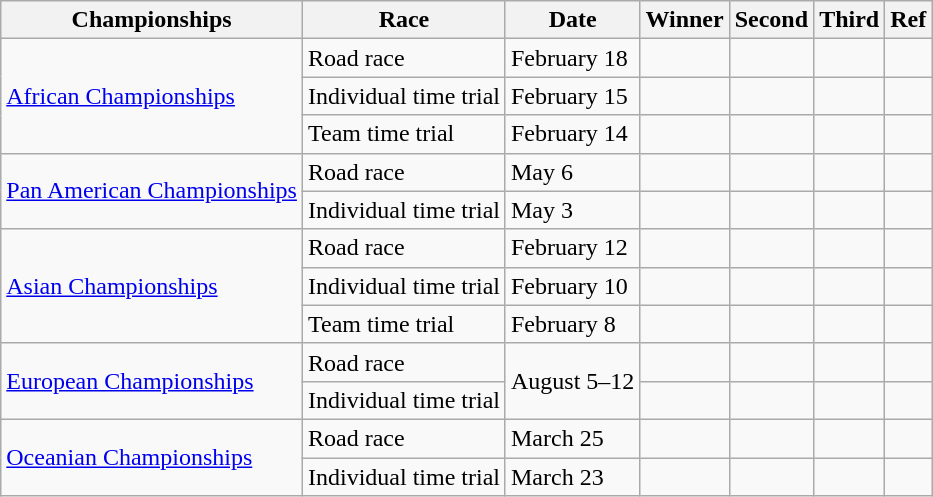<table class="wikitable plainrowheaders">
<tr>
<th>Championships</th>
<th>Race</th>
<th>Date</th>
<th>Winner</th>
<th>Second</th>
<th>Third</th>
<th>Ref</th>
</tr>
<tr>
<td rowspan=3><a href='#'>African Championships</a><br></td>
<td>Road race</td>
<td>February 18</td>
<td></td>
<td></td>
<td></td>
<td></td>
</tr>
<tr>
<td>Individual time trial</td>
<td>February 15</td>
<td></td>
<td></td>
<td></td>
<td></td>
</tr>
<tr>
<td>Team time trial</td>
<td>February 14</td>
<td></td>
<td></td>
<td></td>
<td></td>
</tr>
<tr>
<td rowspan=2><a href='#'>Pan American Championships</a><br></td>
<td>Road race</td>
<td>May 6</td>
<td></td>
<td></td>
<td></td>
<td></td>
</tr>
<tr>
<td>Individual time trial</td>
<td>May 3</td>
<td></td>
<td></td>
<td></td>
<td></td>
</tr>
<tr>
<td rowspan=3><a href='#'>Asian Championships</a><br></td>
<td>Road race</td>
<td>February 12</td>
<td></td>
<td></td>
<td></td>
<td></td>
</tr>
<tr>
<td>Individual time trial</td>
<td>February 10</td>
<td></td>
<td></td>
<td></td>
<td></td>
</tr>
<tr>
<td>Team time trial</td>
<td>February 8</td>
<td></td>
<td></td>
<td></td>
<td></td>
</tr>
<tr>
<td rowspan=2><a href='#'>European Championships</a><br></td>
<td>Road race</td>
<td rowspan=2>August 5–12</td>
<td></td>
<td></td>
<td></td>
<td></td>
</tr>
<tr>
<td>Individual time trial</td>
<td></td>
<td></td>
<td></td>
<td></td>
</tr>
<tr>
<td rowspan=2><a href='#'>Oceanian Championships</a><br></td>
<td>Road race</td>
<td>March 25</td>
<td></td>
<td></td>
<td></td>
<td></td>
</tr>
<tr>
<td>Individual time trial</td>
<td>March 23</td>
<td></td>
<td></td>
<td></td>
<td></td>
</tr>
</table>
